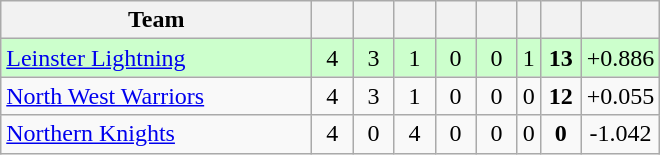<table class="wikitable" style="text-align:center">
<tr>
<th style="width:200px">Team</th>
<th width="20"></th>
<th width="20"></th>
<th width="20"></th>
<th width="20"></th>
<th width="20"></th>
<th></th>
<th width="20"></th>
<th width="20"></th>
</tr>
<tr style="background:#cfc">
<td style="text-align:left;"><a href='#'>Leinster Lightning</a></td>
<td>4</td>
<td>3</td>
<td>1</td>
<td>0</td>
<td>0</td>
<td>1</td>
<td><strong>13</strong></td>
<td>+0.886</td>
</tr>
<tr>
<td style="text-align:left;"><a href='#'>North West Warriors</a></td>
<td>4</td>
<td>3</td>
<td>1</td>
<td>0</td>
<td>0</td>
<td>0</td>
<td><strong>12</strong></td>
<td>+0.055</td>
</tr>
<tr>
<td style="text-align:left;"><a href='#'>Northern Knights</a></td>
<td>4</td>
<td>0</td>
<td>4</td>
<td>0</td>
<td>0</td>
<td>0</td>
<td><strong>0</strong></td>
<td>-1.042</td>
</tr>
</table>
